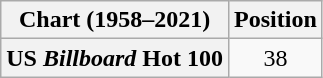<table class="wikitable plainrowheaders" style="text-align:center">
<tr>
<th scope="col">Chart (1958–2021)</th>
<th scope="col">Position</th>
</tr>
<tr>
<th scope="row">US <em>Billboard</em> Hot 100</th>
<td>38</td>
</tr>
</table>
